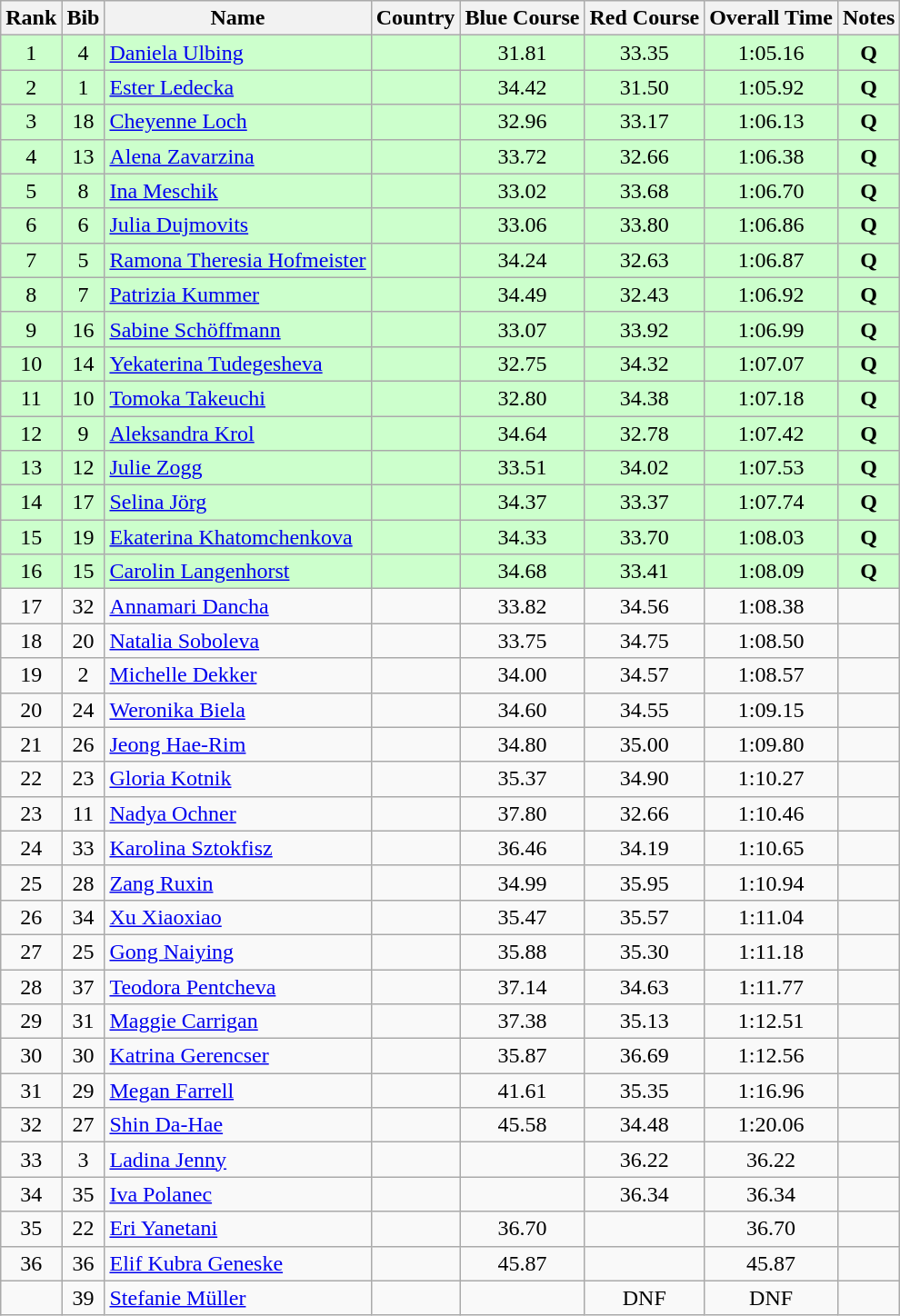<table class="wikitable sortable" style="text-align:center">
<tr>
<th>Rank</th>
<th>Bib</th>
<th>Name</th>
<th>Country</th>
<th>Blue Course</th>
<th>Red Course</th>
<th>Overall Time</th>
<th>Notes</th>
</tr>
<tr bgcolor="#ccffcc">
<td>1</td>
<td>4</td>
<td align=left><a href='#'>Daniela Ulbing</a></td>
<td align=left></td>
<td>31.81</td>
<td>33.35</td>
<td>1:05.16</td>
<td><strong>Q</strong></td>
</tr>
<tr bgcolor="#ccffcc">
<td>2</td>
<td>1</td>
<td align=left><a href='#'>Ester Ledecka</a></td>
<td align=left></td>
<td>34.42</td>
<td>31.50</td>
<td>1:05.92</td>
<td><strong>Q</strong></td>
</tr>
<tr bgcolor="#ccffcc">
<td>3</td>
<td>18</td>
<td align=left><a href='#'>Cheyenne Loch</a></td>
<td align=left></td>
<td>32.96</td>
<td>33.17</td>
<td>1:06.13</td>
<td><strong>Q</strong></td>
</tr>
<tr bgcolor="#ccffcc">
<td>4</td>
<td>13</td>
<td align=left><a href='#'>Alena Zavarzina</a></td>
<td align=left></td>
<td>33.72</td>
<td>32.66</td>
<td>1:06.38</td>
<td><strong>Q</strong></td>
</tr>
<tr bgcolor="#ccffcc">
<td>5</td>
<td>8</td>
<td align=left><a href='#'>Ina Meschik</a></td>
<td align=left></td>
<td>33.02</td>
<td>33.68</td>
<td>1:06.70</td>
<td><strong>Q</strong></td>
</tr>
<tr bgcolor="#ccffcc">
<td>6</td>
<td>6</td>
<td align=left><a href='#'>Julia Dujmovits</a></td>
<td align=left></td>
<td>33.06</td>
<td>33.80</td>
<td>1:06.86</td>
<td><strong>Q</strong></td>
</tr>
<tr bgcolor="#ccffcc">
<td>7</td>
<td>5</td>
<td align=left><a href='#'>Ramona Theresia Hofmeister</a></td>
<td align=left></td>
<td>34.24</td>
<td>32.63</td>
<td>1:06.87</td>
<td><strong>Q</strong></td>
</tr>
<tr bgcolor="#ccffcc">
<td>8</td>
<td>7</td>
<td align=left><a href='#'>Patrizia Kummer</a></td>
<td align=left></td>
<td>34.49</td>
<td>32.43</td>
<td>1:06.92</td>
<td><strong>Q</strong></td>
</tr>
<tr bgcolor="#ccffcc">
<td>9</td>
<td>16</td>
<td align=left><a href='#'>Sabine Schöffmann</a></td>
<td align=left></td>
<td>33.07</td>
<td>33.92</td>
<td>1:06.99</td>
<td><strong>Q</strong></td>
</tr>
<tr bgcolor="#ccffcc">
<td>10</td>
<td>14</td>
<td align=left><a href='#'>Yekaterina Tudegesheva</a></td>
<td align=left></td>
<td>32.75</td>
<td>34.32</td>
<td>1:07.07</td>
<td><strong>Q</strong></td>
</tr>
<tr bgcolor="#ccffcc">
<td>11</td>
<td>10</td>
<td align=left><a href='#'>Tomoka Takeuchi</a></td>
<td align=left></td>
<td>32.80</td>
<td>34.38</td>
<td>1:07.18</td>
<td><strong>Q</strong></td>
</tr>
<tr bgcolor="#ccffcc">
<td>12</td>
<td>9</td>
<td align=left><a href='#'>Aleksandra Krol</a></td>
<td align=left></td>
<td>34.64</td>
<td>32.78</td>
<td>1:07.42</td>
<td><strong>Q</strong></td>
</tr>
<tr bgcolor="#ccffcc">
<td>13</td>
<td>12</td>
<td align=left><a href='#'>Julie Zogg</a></td>
<td align=left></td>
<td>33.51</td>
<td>34.02</td>
<td>1:07.53</td>
<td><strong>Q</strong></td>
</tr>
<tr bgcolor="#ccffcc">
<td>14</td>
<td>17</td>
<td align=left><a href='#'>Selina Jörg</a></td>
<td align=left></td>
<td>34.37</td>
<td>33.37</td>
<td>1:07.74</td>
<td><strong>Q</strong></td>
</tr>
<tr bgcolor="#ccffcc">
<td>15</td>
<td>19</td>
<td align=left><a href='#'>Ekaterina Khatomchenkova</a></td>
<td align=left></td>
<td>34.33</td>
<td>33.70</td>
<td>1:08.03</td>
<td><strong>Q</strong></td>
</tr>
<tr bgcolor="#ccffcc">
<td>16</td>
<td>15</td>
<td align=left><a href='#'>Carolin Langenhorst</a></td>
<td align=left></td>
<td>34.68</td>
<td>33.41</td>
<td>1:08.09</td>
<td><strong>Q</strong></td>
</tr>
<tr>
<td>17</td>
<td>32</td>
<td align=left><a href='#'>Annamari Dancha</a></td>
<td align=left></td>
<td>33.82</td>
<td>34.56</td>
<td>1:08.38</td>
<td></td>
</tr>
<tr>
<td>18</td>
<td>20</td>
<td align=left><a href='#'>Natalia Soboleva</a></td>
<td align=left></td>
<td>33.75</td>
<td>34.75</td>
<td>1:08.50</td>
<td></td>
</tr>
<tr>
<td>19</td>
<td>2</td>
<td align=left><a href='#'>Michelle Dekker</a></td>
<td align=left></td>
<td>34.00</td>
<td>34.57</td>
<td>1:08.57</td>
<td></td>
</tr>
<tr>
<td>20</td>
<td>24</td>
<td align=left><a href='#'>Weronika Biela</a></td>
<td align=left></td>
<td>34.60</td>
<td>34.55</td>
<td>1:09.15</td>
<td></td>
</tr>
<tr>
<td>21</td>
<td>26</td>
<td align=left><a href='#'>Jeong Hae-Rim</a></td>
<td align=left></td>
<td>34.80</td>
<td>35.00</td>
<td>1:09.80</td>
<td></td>
</tr>
<tr>
<td>22</td>
<td>23</td>
<td align=left><a href='#'>Gloria Kotnik</a></td>
<td align=left></td>
<td>35.37</td>
<td>34.90</td>
<td>1:10.27</td>
<td></td>
</tr>
<tr>
<td>23</td>
<td>11</td>
<td align=left><a href='#'>Nadya Ochner</a></td>
<td align=left></td>
<td>37.80</td>
<td>32.66</td>
<td>1:10.46</td>
<td></td>
</tr>
<tr>
<td>24</td>
<td>33</td>
<td align=left><a href='#'>Karolina Sztokfisz</a></td>
<td align=left></td>
<td>36.46</td>
<td>34.19</td>
<td>1:10.65</td>
<td></td>
</tr>
<tr>
<td>25</td>
<td>28</td>
<td align=left><a href='#'>Zang Ruxin</a></td>
<td align=left></td>
<td>34.99</td>
<td>35.95</td>
<td>1:10.94</td>
<td></td>
</tr>
<tr>
<td>26</td>
<td>34</td>
<td align=left><a href='#'>Xu Xiaoxiao</a></td>
<td align=left></td>
<td>35.47</td>
<td>35.57</td>
<td>1:11.04</td>
<td></td>
</tr>
<tr>
<td>27</td>
<td>25</td>
<td align=left><a href='#'>Gong Naiying</a></td>
<td align=left></td>
<td>35.88</td>
<td>35.30</td>
<td>1:11.18</td>
<td></td>
</tr>
<tr>
<td>28</td>
<td>37</td>
<td align=left><a href='#'>Teodora Pentcheva</a></td>
<td align=left></td>
<td>37.14</td>
<td>34.63</td>
<td>1:11.77</td>
<td></td>
</tr>
<tr>
<td>29</td>
<td>31</td>
<td align=left><a href='#'>Maggie Carrigan</a></td>
<td align=left></td>
<td>37.38</td>
<td>35.13</td>
<td>1:12.51</td>
<td></td>
</tr>
<tr>
<td>30</td>
<td>30</td>
<td align=left><a href='#'>Katrina Gerencser</a></td>
<td align=left></td>
<td>35.87</td>
<td>36.69</td>
<td>1:12.56</td>
<td></td>
</tr>
<tr>
<td>31</td>
<td>29</td>
<td align=left><a href='#'>Megan Farrell</a></td>
<td align=left></td>
<td>41.61</td>
<td>35.35</td>
<td>1:16.96</td>
<td></td>
</tr>
<tr>
<td>32</td>
<td>27</td>
<td align=left><a href='#'>Shin Da-Hae</a></td>
<td align=left></td>
<td>45.58</td>
<td>34.48</td>
<td>1:20.06</td>
<td></td>
</tr>
<tr>
<td>33</td>
<td>3</td>
<td align=left><a href='#'>Ladina Jenny</a></td>
<td align=left></td>
<td></td>
<td>36.22</td>
<td>36.22</td>
<td></td>
</tr>
<tr>
<td>34</td>
<td>35</td>
<td align=left><a href='#'>Iva Polanec</a></td>
<td align=left></td>
<td></td>
<td>36.34</td>
<td>36.34</td>
<td></td>
</tr>
<tr>
<td>35</td>
<td>22</td>
<td align=left><a href='#'>Eri Yanetani</a></td>
<td align=left></td>
<td>36.70</td>
<td></td>
<td>36.70</td>
<td></td>
</tr>
<tr>
<td>36</td>
<td>36</td>
<td align=left><a href='#'>Elif Kubra Geneske</a></td>
<td align=left></td>
<td>45.87</td>
<td></td>
<td>45.87</td>
<td></td>
</tr>
<tr>
<td></td>
<td>39</td>
<td align=left><a href='#'>Stefanie Müller</a></td>
<td align=left></td>
<td></td>
<td>DNF</td>
<td>DNF</td>
<td></td>
</tr>
</table>
